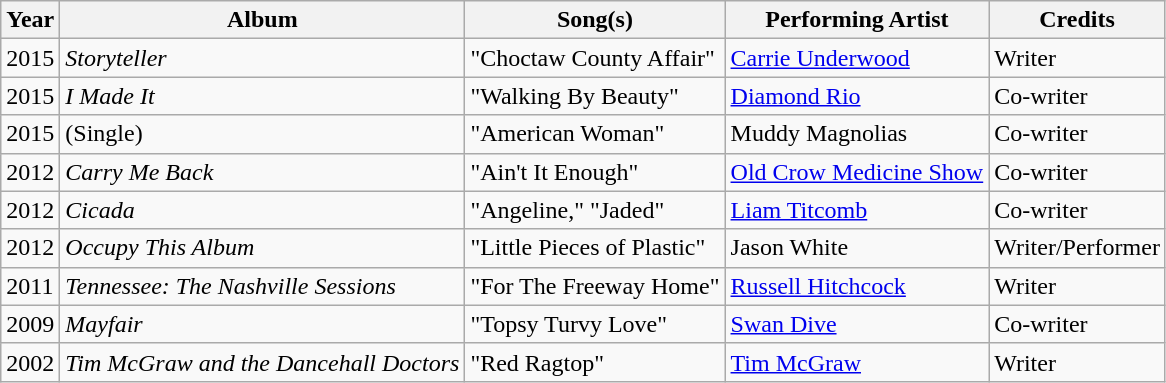<table class="wikitable">
<tr>
<th>Year</th>
<th>Album</th>
<th>Song(s)</th>
<th>Performing Artist</th>
<th>Credits</th>
</tr>
<tr>
<td>2015</td>
<td><em>Storyteller</em></td>
<td>"Choctaw County Affair"</td>
<td><a href='#'>Carrie Underwood</a></td>
<td>Writer</td>
</tr>
<tr>
<td>2015</td>
<td><em>I Made It</em></td>
<td>"Walking By Beauty"</td>
<td><a href='#'>Diamond Rio</a></td>
<td>Co-writer</td>
</tr>
<tr>
<td>2015</td>
<td>(Single)</td>
<td>"American Woman"</td>
<td>Muddy Magnolias</td>
<td>Co-writer</td>
</tr>
<tr>
<td>2012</td>
<td><em>Carry Me Back</em></td>
<td>"Ain't It Enough"</td>
<td><a href='#'>Old Crow Medicine Show</a></td>
<td>Co-writer</td>
</tr>
<tr>
<td>2012</td>
<td><em>Cicada</em></td>
<td>"Angeline," "Jaded"</td>
<td><a href='#'>Liam Titcomb</a></td>
<td>Co-writer</td>
</tr>
<tr>
<td>2012</td>
<td><em>Occupy This Album</em></td>
<td>"Little Pieces of Plastic"</td>
<td>Jason White</td>
<td>Writer/Performer</td>
</tr>
<tr>
<td>2011</td>
<td><em>Tennessee: The Nashville Sessions</em></td>
<td>"For The Freeway Home"</td>
<td><a href='#'>Russell Hitchcock</a></td>
<td>Writer</td>
</tr>
<tr>
<td>2009</td>
<td><em>Mayfair</em></td>
<td>"Topsy Turvy Love"</td>
<td><a href='#'>Swan Dive</a></td>
<td>Co-writer</td>
</tr>
<tr>
<td>2002</td>
<td><em>Tim McGraw and the Dancehall Doctors</em></td>
<td>"Red Ragtop"</td>
<td><a href='#'>Tim McGraw</a></td>
<td>Writer</td>
</tr>
</table>
